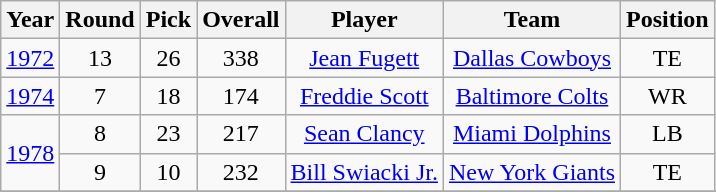<table class="wikitable sortable" style="text-align: center;">
<tr>
<th>Year</th>
<th>Round</th>
<th>Pick</th>
<th>Overall</th>
<th>Player</th>
<th>Team</th>
<th>Position</th>
</tr>
<tr>
<td><a href='#'>1972</a></td>
<td>13</td>
<td>26</td>
<td>338</td>
<td><a href='#'>Jean Fugett</a></td>
<td><a href='#'>Dallas Cowboys</a></td>
<td>TE</td>
</tr>
<tr>
<td><a href='#'>1974</a></td>
<td>7</td>
<td>18</td>
<td>174</td>
<td><a href='#'>Freddie Scott</a></td>
<td><a href='#'>Baltimore Colts</a></td>
<td>WR</td>
</tr>
<tr>
<td rowspan="2"><a href='#'>1978</a></td>
<td>8</td>
<td>23</td>
<td>217</td>
<td><a href='#'>Sean Clancy</a></td>
<td><a href='#'>Miami Dolphins</a></td>
<td>LB</td>
</tr>
<tr>
<td>9</td>
<td>10</td>
<td>232</td>
<td><a href='#'>Bill Swiacki Jr.</a></td>
<td><a href='#'>New York Giants</a></td>
<td>TE</td>
</tr>
<tr>
</tr>
</table>
